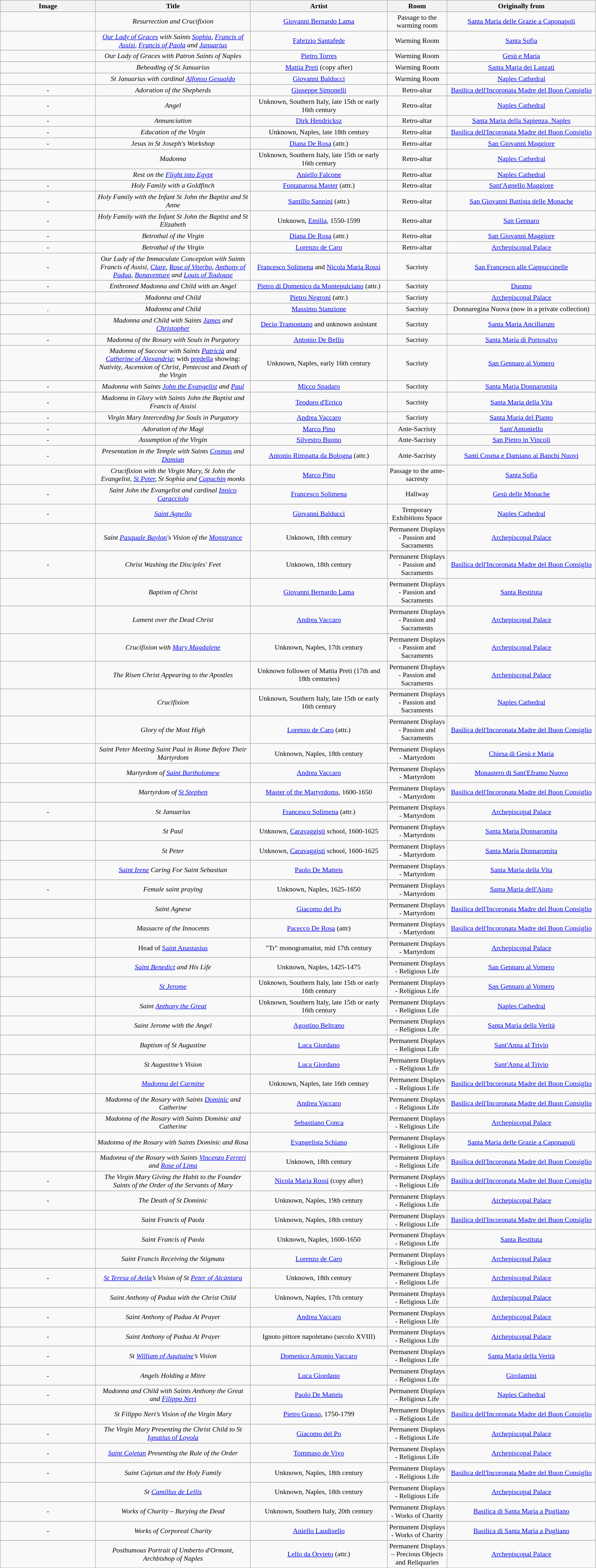<table class="wikitable" width="99%" style="font-size:91%">
<tr>
<th width="16%">Image</th>
<th width="26%">Title</th>
<th width="23%">Artist</th>
<th width="10">Room</th>
<th width="25%">Originally from</th>
</tr>
<tr>
</tr>
<tr align=center>
<td></td>
<td><em>Resurrection and Crucifixion</em></td>
<td><a href='#'>Giovanni Bernardo Lama</a></td>
<td>Passage to the warming room</td>
<td><a href='#'>Santa Maria delle Grazie a Caponapoli</a></td>
</tr>
<tr>
</tr>
<tr align=center>
<td></td>
<td><em><a href='#'>Our Lady of Graces</a> with Saints <a href='#'>Sophia</a>, <a href='#'>Francis of Assisi</a>, <a href='#'>Francis of Paola</a> and <a href='#'>Januarius</a></em></td>
<td><a href='#'>Fabrizio Santafede</a></td>
<td>Warming Room</td>
<td><a href='#'>Santa Sofia</a></td>
</tr>
<tr>
</tr>
<tr align=center>
<td></td>
<td><em>Our Lady of Graces with Patron Saints of Naples</em></td>
<td><a href='#'>Pietro Torres</a></td>
<td>Warming Room</td>
<td><a href='#'>Gesù e Maria</a></td>
</tr>
<tr>
</tr>
<tr align=center>
<td></td>
<td><em>Beheading of St Januarius</em></td>
<td><a href='#'>Mattia Preti</a> (copy after)</td>
<td>Warming Room</td>
<td><a href='#'>Santa Maria dei Lanzati</a></td>
</tr>
<tr>
</tr>
<tr align=center>
<td></td>
<td><em>St Januarius with cardinal <a href='#'>Alfonso Gesualdo</a></em></td>
<td><a href='#'>Giovanni Balducci</a></td>
<td>Warming Room</td>
<td><a href='#'>Naples Cathedral</a></td>
</tr>
<tr>
</tr>
<tr align=center>
<td>-</td>
<td><em>Adoration of the Shepherds</em></td>
<td><a href='#'>Giuseppe Simonelli</a></td>
<td>Retro-altar</td>
<td><a href='#'>Basilica dell'Incoronata Madre del Buon Consiglio</a></td>
</tr>
<tr>
</tr>
<tr align=center>
<td>-</td>
<td><em>Angel</em></td>
<td>Unknown, Southern Italy, late 15th or early 16th century</td>
<td>Retro-altar</td>
<td><a href='#'>Naples Cathedral</a></td>
</tr>
<tr>
</tr>
<tr align=center>
<td>-</td>
<td><em>Annunciation</em></td>
<td><a href='#'>Dirk Hendricksz</a></td>
<td>Retro-altar</td>
<td><a href='#'>Santa Maria della Sapienza, Naples</a></td>
</tr>
<tr>
</tr>
<tr align=center>
<td>-</td>
<td><em>Education of the Virgin</em></td>
<td>Unknown, Naples, late 18th century</td>
<td>Retro-altar</td>
<td><a href='#'>Basilica dell'Incoronata Madre del Buon Consiglio</a></td>
</tr>
<tr>
</tr>
<tr align=center>
<td>-</td>
<td><em>Jesus in St Joseph's Workshop</em></td>
<td><a href='#'>Diana De Rosa</a> (attr.)</td>
<td>Retro-altar</td>
<td><a href='#'>San Giovanni Maggiore</a></td>
</tr>
<tr>
</tr>
<tr align=center>
<td></td>
<td><em>Madonna</em></td>
<td>Unknown, Southern Italy, late 15th or early 16th century</td>
<td>Retro-altar</td>
<td><a href='#'>Naples Cathedral</a></td>
</tr>
<tr>
</tr>
<tr align=center>
<td></td>
<td><em>Rest on the <a href='#'>Flight into Egypt</a></em></td>
<td><a href='#'>Aniello Falcone</a></td>
<td>Retro-altar</td>
<td><a href='#'>Naples Cathedral</a></td>
</tr>
<tr>
</tr>
<tr align=center>
<td>-</td>
<td><em>Holy Family with a Goldfinch</em></td>
<td><a href='#'>Fontanarosa Master</a> (attr.)</td>
<td>Retro-altar</td>
<td><a href='#'>Sant'Agnello Maggiore</a></td>
</tr>
<tr>
</tr>
<tr align=center>
<td>-</td>
<td><em>Holy Family with the Infant St John the Baptist and St Anne</em></td>
<td><a href='#'>Santillo Sannini</a> (attr.)</td>
<td>Retro-altar</td>
<td><a href='#'>San Giovanni Battista delle Monache</a></td>
</tr>
<tr>
</tr>
<tr align=center>
<td>-</td>
<td><em>Holy Family with the Infant St John the Baptist and St Elizabeth</em></td>
<td>Unknown, <a href='#'>Emilia</a>, 1550-1599</td>
<td>Retro-altar</td>
<td><a href='#'>San Gennaro</a></td>
</tr>
<tr>
</tr>
<tr align=center>
<td>-</td>
<td><em>Betrothal of the Virgin</em></td>
<td><a href='#'>Diana De Rosa</a> (attr.)</td>
<td>Retro-altar</td>
<td><a href='#'>San Giovanni Maggiore</a></td>
</tr>
<tr>
</tr>
<tr align=center>
<td>-</td>
<td><em>Betrothal of the Virgin</em></td>
<td><a href='#'>Lorenzo de Caro</a></td>
<td>Retro-altar</td>
<td><a href='#'>Archepiscopal Palace</a></td>
</tr>
<tr>
</tr>
<tr align=center>
<td>-</td>
<td><em>Our Lady of the Immaculate Conception with Saints Francis of Assisi, <a href='#'>Clare</a>, <a href='#'>Rose of Viterbo</a>, <a href='#'>Anthony of Padua</a>, <a href='#'>Bonaventure</a> and <a href='#'>Louis of Toulouse</a></em></td>
<td><a href='#'>Francesco Solimena</a> and <a href='#'>Nicola Maria Rossi</a></td>
<td>Sacristy</td>
<td><a href='#'>San Francesco alle Cappuccinelle</a></td>
</tr>
<tr>
</tr>
<tr align=center>
<td>-</td>
<td><em>Enthroned Madonna and Child with an Angel</em></td>
<td><a href='#'>Pietro di Domenico da Montepulciano</a> (attr.)</td>
<td>Sacristy</td>
<td><a href='#'>Duomo</a></td>
</tr>
<tr>
</tr>
<tr align=center>
<td></td>
<td><em>Madonna and Child</em></td>
<td><a href='#'>Pietro Negroni</a> (attr.)</td>
<td>Sacristy</td>
<td><a href='#'>Archepiscopal Palace</a></td>
</tr>
<tr>
</tr>
<tr align=center>
<td>.</td>
<td><em>Madonna and Child</em></td>
<td><a href='#'>Massimo Stanzione</a></td>
<td>Sacristy</td>
<td>Donnaregina Nuova (now in a private collection)</td>
</tr>
<tr>
</tr>
<tr align=center>
<td></td>
<td><em>Madonna and Child with Saints <a href='#'>James</a> and <a href='#'>Christopher</a></em></td>
<td><a href='#'>Decio Tramontano</a> and unknown assistant</td>
<td>Sacristy</td>
<td><a href='#'>Santa Maria Ancillarum</a></td>
</tr>
<tr>
</tr>
<tr align=center>
<td>-</td>
<td><em>Madonna of the Rosary with Souls in Purgatory</em></td>
<td><a href='#'>Antonio De Bellis</a></td>
<td>Sacristy</td>
<td><a href='#'>Santa Maria di Portosalvo</a></td>
</tr>
<tr>
</tr>
<tr align=center>
<td></td>
<td><em>Madonna of Succour with Saints <a href='#'>Patricia</a> and <a href='#'>Catherine of Alexandria</a></em>; with <a href='#'>predella</a> showing: <em>Nativity</em>, <em>Ascension of Christ</em>, <em>Pentecost</em> and <em>Death of the Virgin</em></td>
<td>Unknown, Naples, early 16th century</td>
<td>Sacristy</td>
<td><a href='#'>San Gennaro al Vomero</a></td>
</tr>
<tr>
</tr>
<tr align=center>
<td>-</td>
<td><em>Madonna with Saints <a href='#'>John the Evangelist</a> and <a href='#'>Paul</a></em></td>
<td><a href='#'>Micco Spadaro</a></td>
<td>Sacristy</td>
<td><a href='#'>Santa Maria Donnaromita</a></td>
</tr>
<tr>
</tr>
<tr align=center>
<td>-</td>
<td><em>Madonna in Glory with Saints John the Baptist and Francis of Assisi</em></td>
<td><a href='#'>Teodoro d'Errico</a></td>
<td>Sacristy</td>
<td><a href='#'>Santa Maria della Vita</a></td>
</tr>
<tr>
</tr>
<tr align=center>
<td>-</td>
<td><em>Virgin Mary Interceding for Souls in Purgatory</em></td>
<td><a href='#'>Andrea Vaccaro</a></td>
<td>Sacristy</td>
<td><a href='#'>Santa Maria del Pianto</a></td>
</tr>
<tr>
</tr>
<tr align=center>
<td>-</td>
<td><em>Adoration of the Magi</em></td>
<td><a href='#'>Marco Pino</a></td>
<td>Ante-Sacristy</td>
<td><a href='#'>Sant'Antoniello</a></td>
</tr>
<tr>
</tr>
<tr align=center>
<td>-</td>
<td><em>Assumption of the Virgin</em></td>
<td><a href='#'>Silvestro Buono</a></td>
<td>Ante-Sacristy</td>
<td><a href='#'>San Pietro in Vincoli</a></td>
</tr>
<tr>
</tr>
<tr align=center>
<td>-</td>
<td><em>Presentation in the Temple with Saints <a href='#'>Cosmas</a> and <a href='#'>Damian</a></em></td>
<td><a href='#'>Antonio Rimpatta da Bologna</a> (attr.)</td>
<td>Ante-Sacristy</td>
<td><a href='#'>Santi Cosma e Damiano ai Banchi Nuovi</a></td>
</tr>
<tr>
</tr>
<tr align=center>
<td></td>
<td><em>Crucifixion with the Virgin Mary, St John the Evangelist, <a href='#'>St Peter</a>, St Sophia and <a href='#'>Capuchin</a> monks</em></td>
<td><a href='#'>Marco Pino</a></td>
<td>Passage to the ante-sacresty</td>
<td><a href='#'>Santa Sofia</a></td>
</tr>
<tr>
</tr>
<tr align=center>
<td>-</td>
<td><em>Saint John the Evangelist and cardinal <a href='#'>Innico Caracciolo</a></em></td>
<td><a href='#'>Francesco Solimena</a></td>
<td>Hallway</td>
<td><a href='#'>Gesù delle Monache</a></td>
</tr>
<tr>
</tr>
<tr align=center>
<td>-</td>
<td><em><a href='#'>Saint Agnello</a></em></td>
<td><a href='#'>Giovanni Balducci</a></td>
<td>Temporary Exhibitions Space</td>
<td><a href='#'>Naples Cathedral</a></td>
</tr>
<tr>
</tr>
<tr align=center>
<td></td>
<td><em>Saint <a href='#'>Pasquale Baylon</a>'s Vision of the <a href='#'>Monstrance</a></em></td>
<td>Unknown, 18th century</td>
<td>Permanent Displays - Passion and Sacraments</td>
<td><a href='#'>Archepiscopal Palace</a></td>
</tr>
<tr>
</tr>
<tr align=center>
<td>-</td>
<td><em>Christ Washing the Disciples' Feet</em></td>
<td>Unknown, 18th century</td>
<td>Permanent Displays - Passion and Sacraments</td>
<td><a href='#'>Basilica dell'Incoronata Madre del Buon Consiglio</a></td>
</tr>
<tr>
</tr>
<tr align=center>
<td></td>
<td><em>Baptism of Christ</em></td>
<td><a href='#'>Giovanni Bernardo Lama</a></td>
<td>Permanent Displays - Passion and Sacraments</td>
<td><a href='#'>Santa Restituta</a></td>
</tr>
<tr>
</tr>
<tr align=center>
<td></td>
<td><em>Lament over the Dead Christ</em></td>
<td><a href='#'>Andrea Vaccaro</a></td>
<td>Permanent Displays - Passion and Sacraments</td>
<td><a href='#'>Archepiscopal Palace</a></td>
</tr>
<tr>
</tr>
<tr align=center>
<td></td>
<td><em>Crucifixion with <a href='#'>Mary Magdalene</a></em></td>
<td>Unknown, Naples, 17th century</td>
<td>Permanent Displays - Passion and Sacraments</td>
<td><a href='#'>Archepiscopal Palace</a></td>
</tr>
<tr>
</tr>
<tr align=center>
<td></td>
<td><em>The Risen Christ Appearing to the Apostles</em></td>
<td>Unknown follower of Mattia Preti (17th and 18th centuries)</td>
<td>Permanent Displays - Passion and Sacraments</td>
<td><a href='#'>Archepiscopal Palace</a></td>
</tr>
<tr>
</tr>
<tr align=center>
<td></td>
<td><em>Crucifixion</em></td>
<td>Unknown, Southern Italy, late 15th or early 16th century</td>
<td>Permanent Displays - Passion and Sacraments</td>
<td><a href='#'>Naples Cathedral</a></td>
</tr>
<tr>
</tr>
<tr align=center>
<td></td>
<td><em>Glory of the Most High</em></td>
<td><a href='#'>Lorenzo de Caro</a> (attr.)</td>
<td>Permanent Displays - Passion and Sacraments</td>
<td><a href='#'>Basilica dell'Incoronata Madre del Buon Consiglio</a></td>
</tr>
<tr>
</tr>
<tr align=center>
<td></td>
<td><em>Saint Peter Meeting Saint Paul in Rome Before Their Martyrdom</em></td>
<td>Unknown, Naples, 18th century</td>
<td>Permanent Displays - Martyrdom</td>
<td><a href='#'>Chiesa di Gesù e Maria</a></td>
</tr>
<tr>
</tr>
<tr align=center>
<td></td>
<td><em>Martyrdom of <a href='#'>Saint Bartholomew</a></em></td>
<td><a href='#'>Andrea Vaccaro</a></td>
<td>Permanent Displays - Martyrdom</td>
<td><a href='#'>Monastero di Sant'Eframo Nuovo</a></td>
</tr>
<tr>
</tr>
<tr align=center>
<td></td>
<td><em>Martyrdom of <a href='#'>St Stephen</a></em></td>
<td><a href='#'>Master of the Martyrdoms</a>, 1600-1650</td>
<td>Permanent Displays - Martyrdom</td>
<td><a href='#'>Basilica dell'Incoronata Madre del Buon Consiglio</a></td>
</tr>
<tr>
</tr>
<tr align=center>
<td>-</td>
<td><em>St Januarius</em></td>
<td><a href='#'>Francesco Solimena</a> (attr.)</td>
<td>Permanent Displays - Martyrdom</td>
<td><a href='#'>Archepiscopal Palace</a></td>
</tr>
<tr>
</tr>
<tr align=center>
<td></td>
<td><em>St Paul</em></td>
<td>Unknown, <a href='#'>Caravaggisti</a> school, 1600-1625</td>
<td>Permanent Displays - Martyrdom</td>
<td><a href='#'>Santa Maria Donnaromita</a></td>
</tr>
<tr>
</tr>
<tr align=center>
<td></td>
<td><em>St Peter</em></td>
<td>Unknown, <a href='#'>Caravaggisti</a> school, 1600-1625</td>
<td>Permanent Displays - Martyrdom</td>
<td><a href='#'>Santa Maria Donnaromita</a></td>
</tr>
<tr>
</tr>
<tr align=center>
<td></td>
<td><em><a href='#'>Saint Irene</a> Caring For Saint Sebastian</em></td>
<td><a href='#'>Paolo De Matteis</a></td>
<td>Permanent Displays - Martyrdom</td>
<td><a href='#'>Santa Maria della Vita</a></td>
</tr>
<tr>
</tr>
<tr align=center>
<td>-</td>
<td><em>Female saint praying</em></td>
<td>Unknown, Naples, 1625-1650</td>
<td>Permanent Displays - Martyrdom</td>
<td><a href='#'>Santa Maria dell'Aiuto</a></td>
</tr>
<tr>
</tr>
<tr align=center>
<td></td>
<td><em>Saint Agnese</em></td>
<td><a href='#'>Giacomo del Po</a></td>
<td>Permanent Displays - Martyrdom</td>
<td><a href='#'>Basilica dell'Incoronata Madre del Buon Consiglio</a></td>
</tr>
<tr>
</tr>
<tr align=center>
<td></td>
<td><em>Massacre of the Innocents</em></td>
<td><a href='#'>Pacecco De Rosa</a> (attr)</td>
<td>Permanent Displays - Martyrdom</td>
<td><a href='#'>Basilica dell'Incoronata Madre del Buon Consiglio</a></td>
</tr>
<tr>
</tr>
<tr align=center>
<td></td>
<td>Head of <a href='#'>Saint Anastasius</a></td>
<td>"Tr" monogramatist, mid 17th century</td>
<td>Permanent Displays - Martyrdom</td>
<td><a href='#'>Archepiscopal Palace</a></td>
</tr>
<tr>
</tr>
<tr align=center>
<td></td>
<td><em><a href='#'>Saint Benedict</a> and His Life</em></td>
<td>Unknown, Naples, 1425-1475</td>
<td>Permanent Displays - Religious Life</td>
<td><a href='#'>San Gennaro al Vomero</a></td>
</tr>
<tr>
</tr>
<tr align=center>
<td></td>
<td><em><a href='#'>St Jerome</a></em></td>
<td>Unknown, Southern Italy, late 15th or early 16th century</td>
<td>Permanent Displays - Religious Life</td>
<td><a href='#'>San Gennaro al Vomero</a></td>
</tr>
<tr>
</tr>
<tr align=center>
<td></td>
<td><em>Saint <a href='#'>Anthony the Great</a></em></td>
<td>Unknown, Southern Italy, late 15th or early 16th century</td>
<td>Permanent Displays - Religious Life</td>
<td><a href='#'>Naples Cathedral</a></td>
</tr>
<tr>
</tr>
<tr align=center>
<td></td>
<td><em>Saint Jerome with the Angel</em></td>
<td><a href='#'>Agostino Beltrano</a></td>
<td>Permanent Displays - Religious Life</td>
<td><a href='#'>Santa Maria della Verità</a></td>
</tr>
<tr>
</tr>
<tr align=center>
<td></td>
<td><em>Baptism of St Augustine</em></td>
<td><a href='#'>Luca Giordano</a></td>
<td>Permanent Displays - Religious Life</td>
<td><a href='#'>Sant'Anna al Trivio</a></td>
</tr>
<tr>
</tr>
<tr align=center>
<td></td>
<td><em>St Augustine’s Vision</em></td>
<td><a href='#'>Luca Giordano</a></td>
<td>Permanent Displays - Religious Life</td>
<td><a href='#'>Sant'Anna al Trivio</a></td>
</tr>
<tr>
</tr>
<tr align=center>
<td></td>
<td><em><a href='#'>Madonna del Carmine</a></em></td>
<td>Unknown, Naples, late 16th century</td>
<td>Permanent Displays - Religious Life</td>
<td><a href='#'>Basilica dell'Incoronata Madre del Buon Consiglio</a></td>
</tr>
<tr>
</tr>
<tr align=center>
<td></td>
<td><em>Madonna of the Rosary with Saints <a href='#'>Dominic</a> and Catherine</em></td>
<td><a href='#'>Andrea Vaccaro</a></td>
<td>Permanent Displays - Religious Life</td>
<td><a href='#'>Basilica dell'Incoronata Madre del Buon Consiglio</a></td>
</tr>
<tr>
</tr>
<tr align=center>
<td></td>
<td><em>Madonna of the Rosary with Saints Dominic and Catherine</em></td>
<td><a href='#'>Sebastiano Conca</a></td>
<td>Permanent Displays - Religious Life</td>
<td><a href='#'>Archepiscopal Palace</a></td>
</tr>
<tr>
</tr>
<tr align=center>
<td></td>
<td><em>Madonna of the Rosary with Saints Dominic and Rosa</em></td>
<td><a href='#'>Evangelista Schiano</a></td>
<td>Permanent Displays - Religious Life</td>
<td><a href='#'>Santa Maria delle Grazie a Caponapoli</a></td>
</tr>
<tr>
</tr>
<tr align=center>
<td></td>
<td><em>Madonna of the Rosary with Saints <a href='#'>Vincenzo Ferreri</a> and <a href='#'>Rose of Lima</a> </em></td>
<td>Unknown, 18th century</td>
<td>Permanent Displays - Religious Life</td>
<td><a href='#'>Basilica dell'Incoronata Madre del Buon Consiglio</a></td>
</tr>
<tr>
</tr>
<tr align=center>
<td>-</td>
<td><em>The Virgin Mary Giving the Habit to the Founder Saints of the Order of the Servants of Mary</em></td>
<td><a href='#'>Nicola Maria Rossi</a> (copy after)</td>
<td>Permanent Displays - Religious Life</td>
<td><a href='#'>Basilica dell'Incoronata Madre del Buon Consiglio</a></td>
</tr>
<tr>
</tr>
<tr align=center>
<td>-</td>
<td><em>The Death of St Dominic</em></td>
<td>Unknown, Naples, 19th century</td>
<td>Permanent Displays - Religious Life</td>
<td><a href='#'>Archepiscopal Palace</a></td>
</tr>
<tr>
</tr>
<tr align=center>
<td></td>
<td><em>Saint Francis of Paola</em></td>
<td>Unknown, Naples, 18th century</td>
<td>Permanent Displays - Religious Life</td>
<td><a href='#'>Basilica dell'Incoronata Madre del Buon Consiglio</a></td>
</tr>
<tr>
</tr>
<tr align=center>
<td></td>
<td><em>Saint Francis of Paola</em></td>
<td>Unknown, Naples, 1600-1650</td>
<td>Permanent Displays - Religious Life</td>
<td><a href='#'>Santa Restituta</a></td>
</tr>
<tr>
</tr>
<tr align=center>
<td></td>
<td><em>Saint Francis Receiving the Stigmata</em></td>
<td><a href='#'>Lorenzo de Caro</a></td>
<td>Permanent Displays - Religious Life</td>
<td><a href='#'>Archepiscopal Palace</a></td>
</tr>
<tr>
</tr>
<tr align=center>
<td>-</td>
<td><em><a href='#'>St Teresa of Avila</a>’s Vision of St <a href='#'>Peter of Alcàntara</a></em></td>
<td>Unknown, 18th century</td>
<td>Permanent Displays - Religious Life</td>
<td><a href='#'>Archepiscopal Palace</a></td>
</tr>
<tr>
</tr>
<tr align=center>
<td></td>
<td><em>Saint Anthony of Padua with the Christ Child</em></td>
<td>Unknown, Naples, 17th century</td>
<td>Permanent Displays - Religious Life</td>
<td><a href='#'>Archepiscopal Palace</a></td>
</tr>
<tr>
</tr>
<tr align=center>
<td>-</td>
<td><em>Saint Anthony of Padua At Prayer</em></td>
<td><a href='#'>Andrea Vaccaro</a></td>
<td>Permanent Displays - Religious Life</td>
<td><a href='#'>Archepiscopal Palace</a></td>
</tr>
<tr>
</tr>
<tr align=center>
<td>-</td>
<td><em>Saint Anthony of Padua At Prayer</em></td>
<td>Ignoto pittore napoletano (secolo XVIII)</td>
<td>Permanent Displays - Religious Life</td>
<td><a href='#'>Archepiscopal Palace</a></td>
</tr>
<tr>
</tr>
<tr align=center>
<td>-</td>
<td><em>St <a href='#'>William of Aquitaine</a>’s Vision</em></td>
<td><a href='#'>Domenico Antonio Vaccaro</a></td>
<td>Permanent Displays - Religious Life</td>
<td><a href='#'>Santa Maria della Verità</a></td>
</tr>
<tr>
</tr>
<tr align=center>
<td>-</td>
<td><em>Angels Holding a Mitre</em></td>
<td><a href='#'>Luca Giordano</a></td>
<td>Permanent Displays - Religious Life</td>
<td><a href='#'>Girolamini</a></td>
</tr>
<tr>
</tr>
<tr align=center>
<td>-</td>
<td><em>Madonna and Child with Saints Anthony the Great and <a href='#'>Filippo Neri</a></em></td>
<td><a href='#'>Paolo De Matteis</a></td>
<td>Permanent Displays - Religious Life</td>
<td><a href='#'>Naples Cathedral</a></td>
</tr>
<tr>
</tr>
<tr align=center>
<td></td>
<td><em> St Filippo Neri’s Vision of the Virgin Mary</em></td>
<td><a href='#'>Pietro Grasso</a>, 1750-1799</td>
<td>Permanent Displays - Religious Life</td>
<td><a href='#'>Basilica dell'Incoronata Madre del Buon Consiglio</a></td>
</tr>
<tr>
</tr>
<tr align=center>
<td>-</td>
<td><em>The Virgin Mary Presenting the Christ Child to St <a href='#'>Ignatius of Loyola</a></em></td>
<td><a href='#'>Giacomo del Po</a></td>
<td>Permanent Displays - Religious Life</td>
<td><a href='#'>Archepiscopal Palace</a></td>
</tr>
<tr>
</tr>
<tr align=center>
<td>-</td>
<td><em><a href='#'>Saint Cajetan</a> Presenting the Rule of the Order</em></td>
<td><a href='#'>Tommaso de Vivo</a></td>
<td>Permanent Displays - Religious Life</td>
<td><a href='#'>Archepiscopal Palace</a></td>
</tr>
<tr>
</tr>
<tr align=center>
<td>-</td>
<td><em>Saint Cajetan and the Holy Family</em></td>
<td>Unknown, Naples, 18th century</td>
<td>Permanent Displays - Religious Life</td>
<td><a href='#'>Basilica dell'Incoronata Madre del Buon Consiglio</a></td>
</tr>
<tr>
</tr>
<tr align=center>
<td></td>
<td><em>St <a href='#'>Camillus de Lellis</a></em></td>
<td>Unknown, Naples, 18th century</td>
<td>Permanent Displays - Religious Life</td>
<td><a href='#'>Archepiscopal Palace</a></td>
</tr>
<tr>
</tr>
<tr align=center>
<td>-</td>
<td><em>Works of Charity – Burying the Dead</em></td>
<td>Unknown, Southern Italy, 20th century</td>
<td>Permanent Displays - Works of Charity</td>
<td><a href='#'>Basilica di Santa Maria a Pugliano</a></td>
</tr>
<tr>
</tr>
<tr align=center>
<td>-</td>
<td><em>Works of Corporeal Charity</em></td>
<td><a href='#'>Aniello Laudisello</a></td>
<td>Permanent Displays - Works of Charity</td>
<td><a href='#'>Basilica di Santa Maria a Pugliano</a></td>
</tr>
<tr>
</tr>
<tr align=center>
<td></td>
<td><em>Posthumous Portrait of Umberto d'Ormont, Archbishop of Naples</em></td>
<td><a href='#'>Lello da Orvieto</a> (attr.)</td>
<td>Permanent Displays – Precious Objects and Reliquaries</td>
<td><a href='#'>Archepiscopal Palace</a></td>
</tr>
</table>
